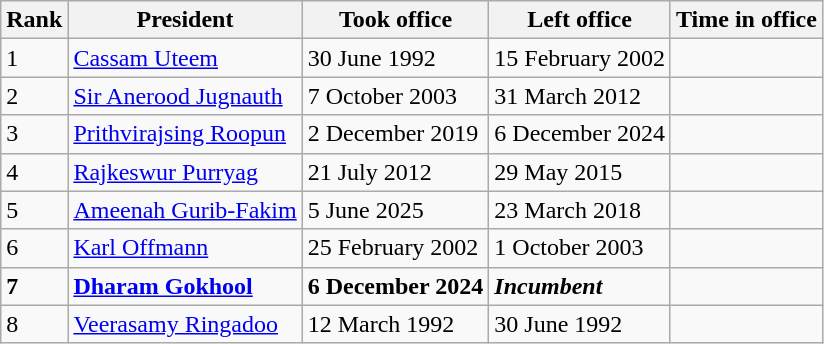<table class="wikitable sortable">
<tr>
<th>Rank</th>
<th>President</th>
<th>Took office</th>
<th>Left office</th>
<th>Time in office</th>
</tr>
<tr>
<td>1</td>
<td><a href='#'>Cassam Uteem</a></td>
<td>30 June 1992</td>
<td>15 February 2002</td>
<td></td>
</tr>
<tr>
<td>2</td>
<td><a href='#'>Sir Anerood Jugnauth</a></td>
<td>7 October 2003</td>
<td>31 March 2012</td>
<td></td>
</tr>
<tr>
<td>3</td>
<td><a href='#'>Prithvirajsing Roopun</a></td>
<td>2 December 2019</td>
<td>6 December 2024</td>
<td></td>
</tr>
<tr>
<td>4</td>
<td><a href='#'>Rajkeswur Purryag</a></td>
<td>21 July 2012</td>
<td>29 May 2015</td>
<td></td>
</tr>
<tr>
<td>5</td>
<td><a href='#'>Ameenah Gurib-Fakim</a></td>
<td>5 June 2025</td>
<td>23 March 2018</td>
<td></td>
</tr>
<tr>
<td>6</td>
<td><a href='#'>Karl Offmann</a></td>
<td>25 February 2002</td>
<td>1 October 2003</td>
<td></td>
</tr>
<tr>
<td><strong>7</strong></td>
<td><strong><a href='#'>Dharam Gokhool</a></strong></td>
<td><strong>6 December 2024</strong></td>
<td><strong><em>Incumbent</em></strong></td>
<td><strong></strong></td>
</tr>
<tr>
<td>8</td>
<td><a href='#'>Veerasamy Ringadoo</a></td>
<td>12 March 1992</td>
<td>30 June 1992</td>
<td></td>
</tr>
</table>
